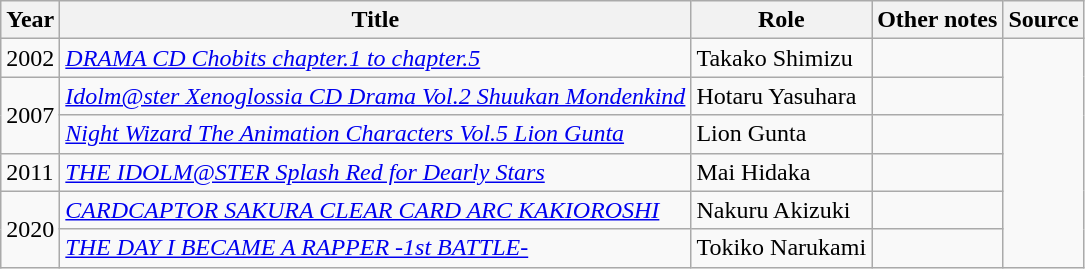<table class="wikitable">
<tr>
<th>Year</th>
<th>Title</th>
<th>Role</th>
<th>Other notes</th>
<th>Source</th>
</tr>
<tr>
<td>2002</td>
<td><a href='#'><em>DRAMA CD Chobits chapter.1 to chapter.5</em></a></td>
<td>Takako Shimizu</td>
<td></td>
<td rowspan="6"></td>
</tr>
<tr>
<td rowspan="2">2007</td>
<td><em><a href='#'>Idolm@ster Xenoglossia CD Drama Vol.2 Shuukan Mondenkind</a></em></td>
<td>Hotaru Yasuhara</td>
<td></td>
</tr>
<tr>
<td><a href='#'><em>Night Wizard The Animation Characters Vol.5 Lion Gunta</em></a></td>
<td>Lion Gunta</td>
<td></td>
</tr>
<tr>
<td>2011</td>
<td><em><a href='#'>THE IDOLM@STER Splash Red for Dearly Stars</a></em></td>
<td>Mai Hidaka</td>
<td></td>
</tr>
<tr>
<td rowspan="2">2020</td>
<td><a href='#'><em>CARDCAPTOR SAKURA CLEAR CARD ARC KAKIOROSHI</em></a></td>
<td>Nakuru Akizuki</td>
<td></td>
</tr>
<tr>
<td><a href='#'><em>THE DAY I BECAME A RAPPER -1st BATTLE-</em></a></td>
<td>Tokiko Narukami</td>
</tr>
</table>
